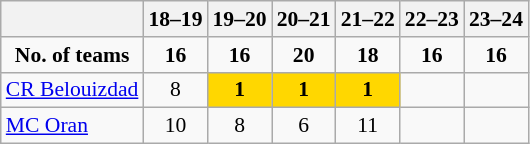<table border=1  bordercolor="#CCCCCC" class=wikitable style="font-size:90%;">
<tr align=LEFT valign=CENTER>
<th></th>
<th>18–19</th>
<th>19–20</th>
<th>20–21</th>
<th>21–22</th>
<th>22–23</th>
<th>23–24</th>
</tr>
<tr align=CENTER>
<td><strong>No. of teams</strong></td>
<td><strong>16</strong></td>
<td><strong>16</strong></td>
<td><strong>20</strong></td>
<td><strong>18</strong></td>
<td><strong>16</strong></td>
<td><strong>16</strong></td>
</tr>
<tr align=CENTER valign=BOTTOM>
<td align=LEFT><a href='#'>CR Belouizdad</a></td>
<td>8</td>
<td bgcolor=gold><strong>1</strong></td>
<td bgcolor=gold><strong>1</strong></td>
<td bgcolor=gold><strong>1</strong></td>
<td></td>
<td></td>
</tr>
<tr align=CENTER valign=BOTTOM>
<td align=LEFT><a href='#'>MC Oran</a></td>
<td>10</td>
<td>8</td>
<td>6</td>
<td>11</td>
<td></td>
<td></td>
</tr>
</table>
